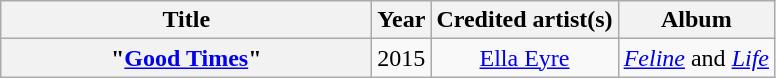<table class="wikitable plainrowheaders" style="text-align:center;">
<tr>
<th scope="col" style="width:15em;">Title</th>
<th scope="col" style="width:1em;">Year</th>
<th scope="col">Credited artist(s)</th>
<th scope="col">Album</th>
</tr>
<tr>
<th scope="row">"<a href='#'>Good Times</a>"</th>
<td>2015</td>
<td><a href='#'>Ella Eyre</a></td>
<td><em><a href='#'>Feline</a></em> and <em><a href='#'>Life</a></em></td>
</tr>
</table>
